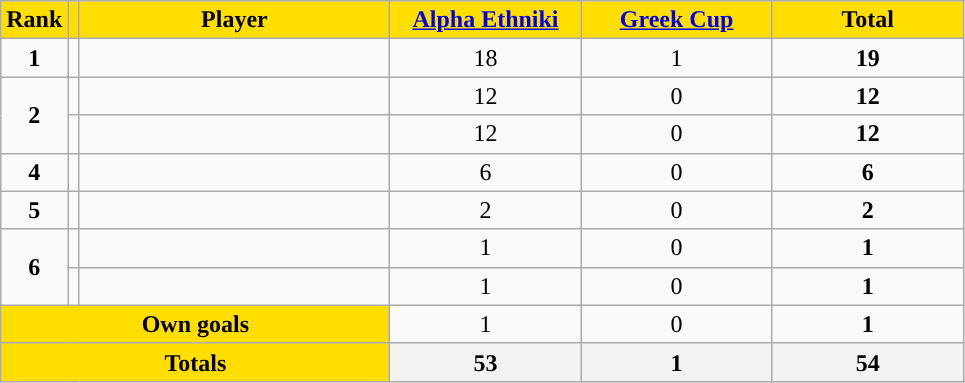<table class="wikitable sortable" style="text-align: center">
<tr>
<th style="background:#FFDE00">Rank</th>
<th style="background:#FFDE00"></th>
<th width=200 style="background:#FFDE00">Player</th>
<th width=120 style="background:#FFDE00"><a href='#'>Alpha Ethniki</a></th>
<th width=120 style="background:#FFDE00"><a href='#'>Greek Cup</a></th>
<th width=120 style="background:#FFDE00">Total</th>
</tr>
<tr>
<td><strong>1</strong></td>
<td></td>
<td align=left></td>
<td>18</td>
<td>1</td>
<td><strong>19</strong></td>
</tr>
<tr>
<td rowspan=2><strong>2</strong></td>
<td></td>
<td align=left></td>
<td>12</td>
<td>0</td>
<td><strong>12</strong></td>
</tr>
<tr>
<td></td>
<td align=left></td>
<td>12</td>
<td>0</td>
<td><strong>12</strong></td>
</tr>
<tr>
<td><strong>4</strong></td>
<td></td>
<td align=left></td>
<td>6</td>
<td>0</td>
<td><strong>6</strong></td>
</tr>
<tr>
<td><strong>5</strong></td>
<td></td>
<td align=left></td>
<td>2</td>
<td>0</td>
<td><strong>2</strong></td>
</tr>
<tr>
<td rowspan=2><strong>6</strong></td>
<td></td>
<td align=left></td>
<td>1</td>
<td>0</td>
<td><strong>1</strong></td>
</tr>
<tr>
<td></td>
<td align=left></td>
<td>1</td>
<td>0</td>
<td><strong>1</strong></td>
</tr>
<tr class="sortbottom">
<td colspan=3 style="background:#FFDE00"><strong>Own goals</strong></td>
<td>1</td>
<td>0</td>
<td><strong>1</strong></td>
</tr>
<tr class="sortbottom">
<th colspan=3 style="background:#FFDE00"><strong>Totals</strong></th>
<th><strong>53</strong></th>
<th><strong> 1</strong></th>
<th><strong>54</strong></th>
</tr>
</table>
